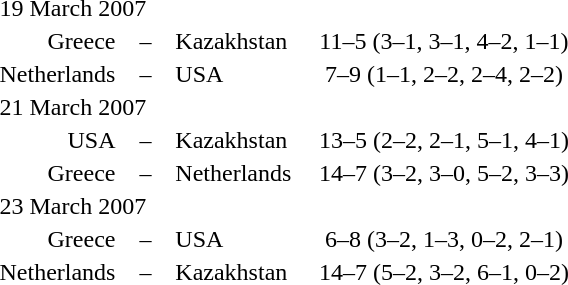<table style="text-align:center" width=400>
<tr>
<th width=15%></th>
<th width=10%></th>
<th width=15%></th>
<th width=60%></th>
</tr>
<tr align="left">
<td colspan=2>19 March 2007</td>
</tr>
<tr>
<td align="right">Greece</td>
<td>–</td>
<td align="left">Kazakhstan</td>
<td>11–5 (3–1, 3–1, 4–2, 1–1)</td>
</tr>
<tr>
<td align="right">Netherlands</td>
<td>–</td>
<td align="left">USA</td>
<td>7–9 (1–1, 2–2, 2–4, 2–2)</td>
</tr>
<tr align="left">
<td colspan=2>21 March 2007</td>
</tr>
<tr>
<td align="right">USA</td>
<td>–</td>
<td align="left">Kazakhstan</td>
<td>13–5 (2–2, 2–1, 5–1, 4–1)</td>
</tr>
<tr>
<td align="right">Greece</td>
<td>–</td>
<td align="left">Netherlands</td>
<td>14–7 (3–2, 3–0, 5–2, 3–3)</td>
</tr>
<tr align="left">
<td colspan=2>23 March 2007</td>
</tr>
<tr>
<td align="right">Greece</td>
<td>–</td>
<td align="left">USA</td>
<td>6–8 (3–2, 1–3, 0–2, 2–1)</td>
</tr>
<tr>
<td align="right">Netherlands</td>
<td>–</td>
<td align="left">Kazakhstan</td>
<td>14–7 (5–2, 3–2, 6–1, 0–2)</td>
</tr>
</table>
